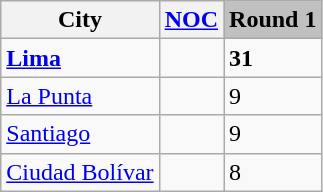<table class="wikitable">
<tr>
<th>City</th>
<th><a href='#'>NOC</a></th>
<td style="background:silver;"><strong>Round 1</strong></td>
</tr>
<tr>
<td><strong><a href='#'>Lima</a></strong></td>
<td></td>
<td><strong>31</strong></td>
</tr>
<tr>
<td><a href='#'>La Punta</a></td>
<td></td>
<td>9</td>
</tr>
<tr>
<td><a href='#'>Santiago</a></td>
<td></td>
<td>9</td>
</tr>
<tr>
<td><a href='#'>Ciudad Bolívar</a></td>
<td></td>
<td>8</td>
</tr>
</table>
